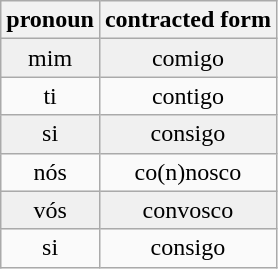<table class="wikitable" style="text-align: center">
<tr>
<th>pronoun</th>
<th>contracted form</th>
</tr>
<tr style="background-color: #f0f0f0;">
<td>mim</td>
<td>comigo</td>
</tr>
<tr style="background-color: #fafafa;">
<td>ti</td>
<td>contigo</td>
</tr>
<tr style="background-color: #f0f0f0;">
<td>si</td>
<td>consigo</td>
</tr>
<tr style="background-color: #fafafa;">
<td>nós</td>
<td>co(n)nosco</td>
</tr>
<tr style="background-color: #f0f0f0;">
<td>vós</td>
<td>convosco</td>
</tr>
<tr style="background-color: #fafafa;">
<td>si</td>
<td>consigo</td>
</tr>
</table>
